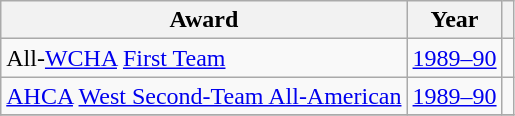<table class="wikitable">
<tr>
<th>Award</th>
<th>Year</th>
<th></th>
</tr>
<tr>
<td>All-<a href='#'>WCHA</a> <a href='#'>First Team</a></td>
<td><a href='#'>1989–90</a></td>
<td></td>
</tr>
<tr>
<td><a href='#'>AHCA</a> <a href='#'>West Second-Team All-American</a></td>
<td><a href='#'>1989–90</a></td>
<td></td>
</tr>
<tr>
</tr>
</table>
